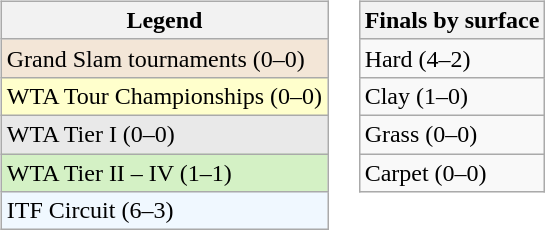<table>
<tr valign=top>
<td><br><table class="wikitable sortable mw-collapsible mw-collapsed">
<tr>
<th>Legend</th>
</tr>
<tr style="background:#f3e6d7;">
<td>Grand Slam tournaments (0–0)</td>
</tr>
<tr style="background:#ffc;">
<td>WTA Tour Championships (0–0)</td>
</tr>
<tr style="background:#e9e9e9;">
<td>WTA Tier I (0–0)</td>
</tr>
<tr style="background:#d4f1c5;">
<td>WTA Tier II – IV (1–1)</td>
</tr>
<tr style="background:#f0f8ff;">
<td>ITF Circuit (6–3)</td>
</tr>
</table>
</td>
<td><br><table class="wikitable sortable mw-collapsible mw-collapsed">
<tr>
<th>Finals by surface</th>
</tr>
<tr>
<td>Hard (4–2)</td>
</tr>
<tr>
<td>Clay (1–0)</td>
</tr>
<tr>
<td>Grass (0–0)</td>
</tr>
<tr>
<td>Carpet (0–0)</td>
</tr>
</table>
</td>
</tr>
</table>
